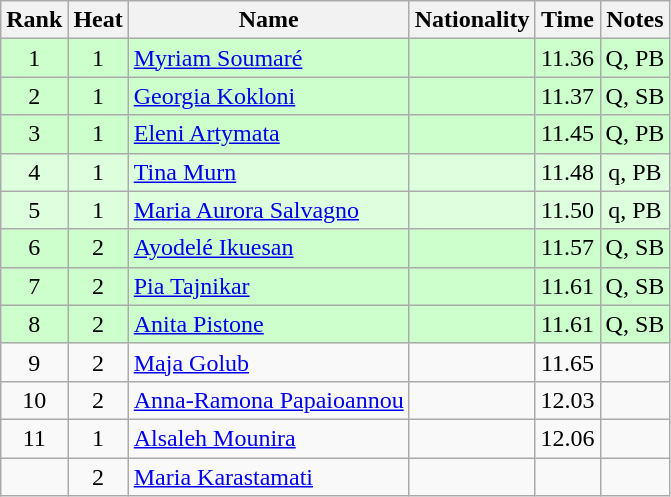<table class="wikitable sortable" style="text-align:center">
<tr>
<th>Rank</th>
<th>Heat</th>
<th>Name</th>
<th>Nationality</th>
<th>Time</th>
<th>Notes</th>
</tr>
<tr bgcolor=ccffcc>
<td>1</td>
<td>1</td>
<td align=left><a href='#'>Myriam Soumaré</a></td>
<td align=left></td>
<td>11.36</td>
<td>Q, PB</td>
</tr>
<tr bgcolor=ccffcc>
<td>2</td>
<td>1</td>
<td align=left><a href='#'>Georgia Kokloni</a></td>
<td align=left></td>
<td>11.37</td>
<td>Q, SB</td>
</tr>
<tr bgcolor=ccffcc>
<td>3</td>
<td>1</td>
<td align=left><a href='#'>Eleni Artymata</a></td>
<td align=left></td>
<td>11.45</td>
<td>Q, PB</td>
</tr>
<tr bgcolor=ddffdd>
<td>4</td>
<td>1</td>
<td align=left><a href='#'>Tina Murn</a></td>
<td align=left></td>
<td>11.48</td>
<td>q, PB</td>
</tr>
<tr bgcolor=ddffdd>
<td>5</td>
<td>1</td>
<td align=left><a href='#'>Maria Aurora Salvagno</a></td>
<td align=left></td>
<td>11.50</td>
<td>q, PB</td>
</tr>
<tr bgcolor=ccffcc>
<td>6</td>
<td>2</td>
<td align=left><a href='#'>Ayodelé Ikuesan</a></td>
<td align=left></td>
<td>11.57</td>
<td>Q, SB</td>
</tr>
<tr bgcolor=ccffcc>
<td>7</td>
<td>2</td>
<td align=left><a href='#'>Pia Tajnikar</a></td>
<td align=left></td>
<td>11.61</td>
<td>Q, SB</td>
</tr>
<tr bgcolor=ccffcc>
<td>8</td>
<td>2</td>
<td align=left><a href='#'>Anita Pistone</a></td>
<td align=left></td>
<td>11.61</td>
<td>Q, SB</td>
</tr>
<tr>
<td>9</td>
<td>2</td>
<td align=left><a href='#'>Maja Golub</a></td>
<td align=left></td>
<td>11.65</td>
<td></td>
</tr>
<tr>
<td>10</td>
<td>2</td>
<td align=left><a href='#'>Anna-Ramona Papaioannou</a></td>
<td align=left></td>
<td>12.03</td>
<td></td>
</tr>
<tr>
<td>11</td>
<td>1</td>
<td align=left><a href='#'>Alsaleh Mounira</a></td>
<td align=left></td>
<td>12.06</td>
<td></td>
</tr>
<tr>
<td></td>
<td>2</td>
<td align=left><a href='#'>Maria Karastamati</a></td>
<td align=left></td>
<td></td>
<td></td>
</tr>
</table>
